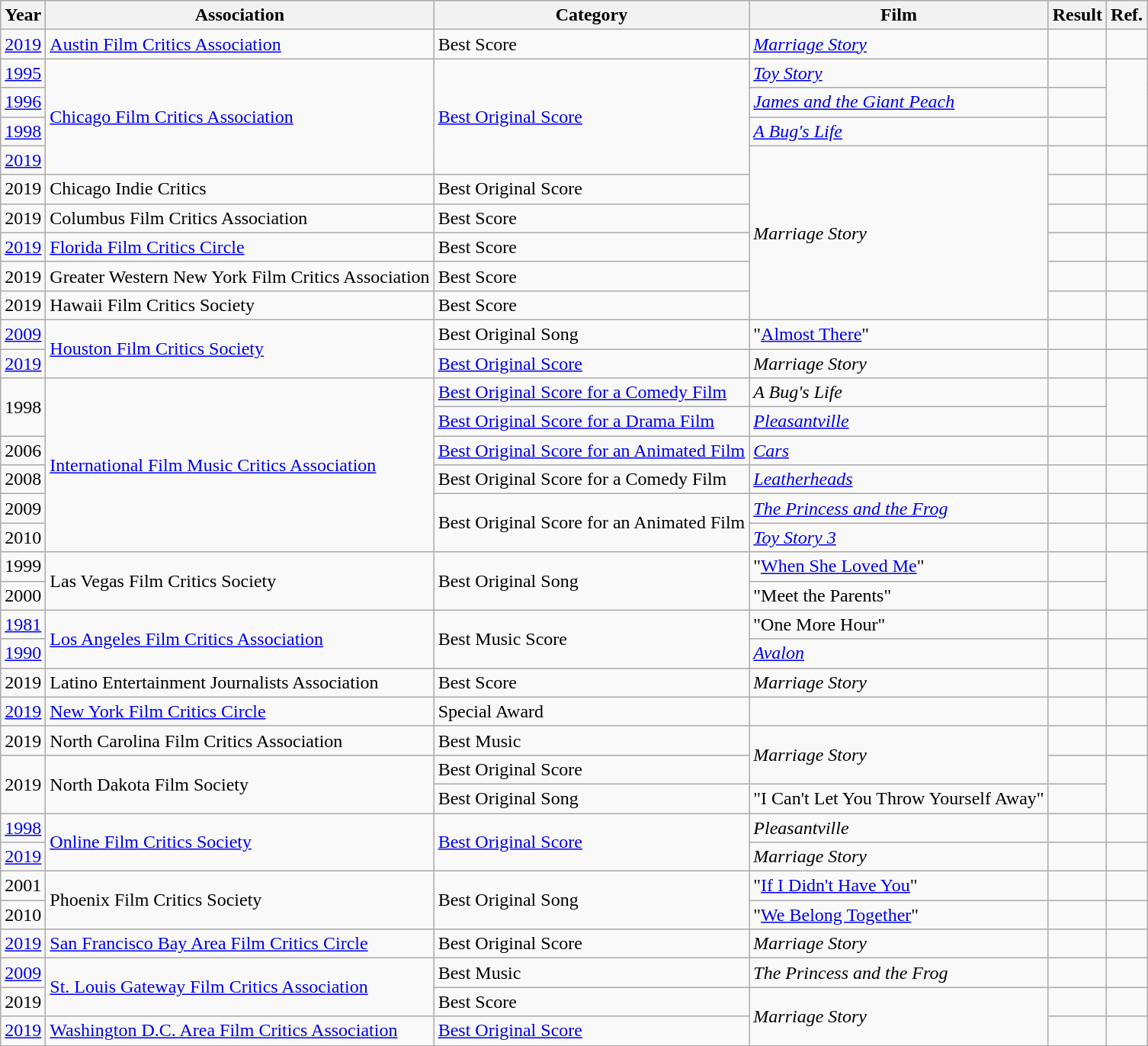<table class="wikitable plainrowheaders unsortable">
<tr>
<th>Year</th>
<th>Association</th>
<th>Category</th>
<th>Film</th>
<th>Result</th>
<th>Ref.</th>
</tr>
<tr>
<td><a href='#'>2019</a></td>
<td><a href='#'>Austin Film Critics Association</a></td>
<td>Best Score</td>
<td><em><a href='#'>Marriage Story</a></em></td>
<td></td>
<td align="center"></td>
</tr>
<tr>
<td><a href='#'>1995</a></td>
<td rowspan="4"><a href='#'>Chicago Film Critics Association</a></td>
<td rowspan="4"><a href='#'>Best Original Score</a></td>
<td><em><a href='#'>Toy Story</a></em></td>
<td></td>
<td align="center" rowspan="3"></td>
</tr>
<tr>
<td><a href='#'>1996</a></td>
<td><em><a href='#'>James and the Giant Peach</a></em></td>
<td></td>
</tr>
<tr>
<td><a href='#'>1998</a></td>
<td><em><a href='#'>A Bug's Life</a></em></td>
<td></td>
</tr>
<tr>
<td><a href='#'>2019</a></td>
<td rowspan="6"><em>Marriage Story</em></td>
<td></td>
<td align="center"></td>
</tr>
<tr>
<td>2019</td>
<td>Chicago Indie Critics</td>
<td>Best Original Score</td>
<td></td>
<td align="center"></td>
</tr>
<tr>
<td>2019</td>
<td>Columbus Film Critics Association</td>
<td>Best Score</td>
<td></td>
<td align="center"></td>
</tr>
<tr>
<td><a href='#'>2019</a></td>
<td><a href='#'>Florida Film Critics Circle</a></td>
<td>Best Score</td>
<td></td>
<td align="center"></td>
</tr>
<tr>
<td>2019</td>
<td>Greater Western New York Film Critics Association</td>
<td>Best Score</td>
<td></td>
<td align="center"></td>
</tr>
<tr>
<td>2019</td>
<td>Hawaii Film Critics Society</td>
<td>Best Score</td>
<td></td>
<td align="center"></td>
</tr>
<tr>
<td><a href='#'>2009</a></td>
<td rowspan="2"><a href='#'>Houston Film Critics Society</a></td>
<td>Best Original Song</td>
<td>"<a href='#'>Almost There</a>" </td>
<td></td>
<td align="center"></td>
</tr>
<tr>
<td><a href='#'>2019</a></td>
<td><a href='#'>Best Original Score</a></td>
<td><em>Marriage Story</em></td>
<td></td>
<td align="center"></td>
</tr>
<tr>
<td rowspan="2">1998</td>
<td rowspan="6"><a href='#'>International Film Music Critics Association</a></td>
<td><a href='#'>Best Original Score for a Comedy Film</a></td>
<td><em>A Bug's Life</em></td>
<td></td>
<td align="center" rowspan="2"></td>
</tr>
<tr>
<td><a href='#'>Best Original Score for a Drama Film</a></td>
<td><em><a href='#'>Pleasantville</a></em></td>
<td></td>
</tr>
<tr>
<td>2006</td>
<td><a href='#'>Best Original Score for an Animated Film</a></td>
<td><em><a href='#'>Cars</a></em></td>
<td></td>
<td align="center"></td>
</tr>
<tr>
<td>2008</td>
<td>Best Original Score for a Comedy Film</td>
<td><em><a href='#'>Leatherheads</a></em></td>
<td></td>
<td align="center"></td>
</tr>
<tr>
<td>2009</td>
<td rowspan="2">Best Original Score for an Animated Film</td>
<td><em><a href='#'>The Princess and the Frog</a></em></td>
<td></td>
<td align="center"></td>
</tr>
<tr>
<td>2010</td>
<td><em><a href='#'>Toy Story 3</a></em></td>
<td></td>
<td align="center"></td>
</tr>
<tr>
<td>1999</td>
<td rowspan="2">Las Vegas Film Critics Society</td>
<td rowspan="2">Best Original Song</td>
<td>"<a href='#'>When She Loved Me</a>" </td>
<td></td>
<td align="center" rowspan="2"></td>
</tr>
<tr>
<td>2000</td>
<td>"Meet the Parents" </td>
<td></td>
</tr>
<tr>
<td><a href='#'>1981</a></td>
<td rowspan="2"><a href='#'>Los Angeles Film Critics Association</a></td>
<td rowspan="2">Best Music Score</td>
<td>"One More Hour" </td>
<td></td>
<td align="center"></td>
</tr>
<tr>
<td><a href='#'>1990</a></td>
<td><em><a href='#'>Avalon</a></em></td>
<td></td>
<td align="center"></td>
</tr>
<tr>
<td>2019</td>
<td>Latino Entertainment Journalists Association</td>
<td>Best Score</td>
<td><em>Marriage Story</em></td>
<td></td>
<td align="center"></td>
</tr>
<tr>
<td><a href='#'>2019</a></td>
<td><a href='#'>New York Film Critics Circle</a></td>
<td>Special Award</td>
<td></td>
<td></td>
<td align="center"></td>
</tr>
<tr>
<td>2019</td>
<td>North Carolina Film Critics Association</td>
<td>Best Music</td>
<td rowspan="2"><em>Marriage Story</em></td>
<td></td>
<td align="center"></td>
</tr>
<tr>
<td rowspan="2">2019</td>
<td rowspan="2">North Dakota Film Society</td>
<td>Best Original Score</td>
<td></td>
<td align="center" rowspan="2"></td>
</tr>
<tr>
<td>Best Original Song</td>
<td>"I Can't Let You Throw Yourself Away" </td>
<td></td>
</tr>
<tr>
<td><a href='#'>1998</a></td>
<td rowspan=2><a href='#'>Online Film Critics Society</a></td>
<td rowspan="2"><a href='#'>Best Original Score</a></td>
<td><em>Pleasantville</em></td>
<td></td>
<td align="center"></td>
</tr>
<tr>
<td><a href='#'>2019</a></td>
<td><em>Marriage Story</em></td>
<td></td>
<td align="center"></td>
</tr>
<tr>
<td>2001</td>
<td rowspan="2">Phoenix Film Critics Society</td>
<td rowspan="2">Best Original Song</td>
<td>"<a href='#'>If I Didn't Have You</a>" </td>
<td></td>
<td align="center"></td>
</tr>
<tr>
<td>2010</td>
<td>"<a href='#'>We Belong Together</a>" </td>
<td></td>
<td align="center"></td>
</tr>
<tr>
<td><a href='#'>2019</a></td>
<td><a href='#'>San Francisco Bay Area Film Critics Circle</a></td>
<td>Best Original Score</td>
<td><em>Marriage Story</em></td>
<td></td>
<td align="center"></td>
</tr>
<tr>
<td><a href='#'>2009</a></td>
<td rowspan="2"><a href='#'>St. Louis Gateway Film Critics Association</a></td>
<td>Best Music</td>
<td><em>The Princess and the Frog</em></td>
<td></td>
<td align="center"></td>
</tr>
<tr>
<td>2019</td>
<td>Best Score</td>
<td rowspan="2"><em>Marriage Story</em></td>
<td></td>
<td align="center"></td>
</tr>
<tr>
<td><a href='#'>2019</a></td>
<td><a href='#'>Washington D.C. Area Film Critics Association</a></td>
<td><a href='#'>Best Original Score</a></td>
<td></td>
<td align="center"></td>
</tr>
</table>
